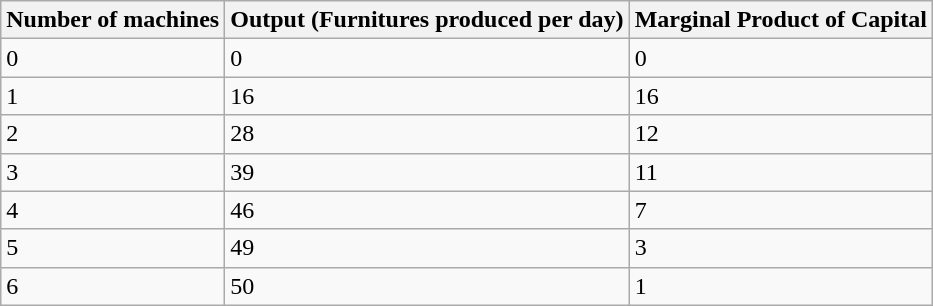<table class="wikitable">
<tr>
<th>Number of machines</th>
<th>Output (Furnitures produced per day)</th>
<th>Marginal Product of Capital</th>
</tr>
<tr>
<td>0</td>
<td>0</td>
<td>0</td>
</tr>
<tr>
<td>1</td>
<td>16</td>
<td>16</td>
</tr>
<tr>
<td>2</td>
<td>28</td>
<td>12</td>
</tr>
<tr>
<td>3</td>
<td>39</td>
<td>11</td>
</tr>
<tr>
<td>4</td>
<td>46</td>
<td>7</td>
</tr>
<tr>
<td>5</td>
<td>49</td>
<td>3</td>
</tr>
<tr>
<td>6</td>
<td>50</td>
<td>1</td>
</tr>
</table>
